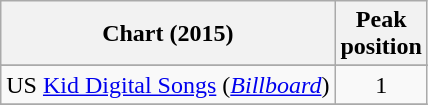<table class="wikitable sortable">
<tr>
<th scope="col">Chart (2015)</th>
<th scope="col">Peak<br>position</th>
</tr>
<tr>
</tr>
<tr>
</tr>
<tr>
<td>US <a href='#'>Kid Digital Songs</a> (<em><a href='#'>Billboard</a></em>)</td>
<td style="text-align:center;">1</td>
</tr>
<tr>
</tr>
</table>
